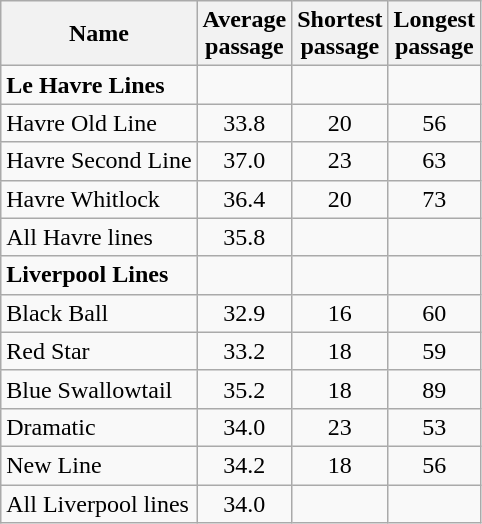<table Class="wikitable">
<tr>
<th>Name</th>
<th>Average<br>passage</th>
<th>Shortest<br>passage</th>
<th>Longest<br>passage</th>
</tr>
<tr>
<td><strong>Le Havre Lines</strong></td>
<td></td>
<td></td>
<td></td>
</tr>
<tr>
<td>Havre Old Line</td>
<td style="text-align:center;">33.8</td>
<td style="text-align:center;">20</td>
<td style="text-align:center;">56</td>
</tr>
<tr>
<td>Havre Second Line</td>
<td style="text-align:center;">37.0</td>
<td style="text-align:center;">23</td>
<td style="text-align:center;">63</td>
</tr>
<tr>
<td>Havre Whitlock</td>
<td style="text-align:center;">36.4</td>
<td style="text-align:center;">20</td>
<td style="text-align:center;">73</td>
</tr>
<tr>
<td>All Havre lines</td>
<td style="text-align:center;">35.8</td>
<td></td>
<td></td>
</tr>
<tr>
<td><strong>Liverpool Lines</strong></td>
<td></td>
<td></td>
<td></td>
</tr>
<tr>
<td>Black Ball</td>
<td style="text-align:center;">32.9</td>
<td style="text-align:center;">16</td>
<td style="text-align:center;">60</td>
</tr>
<tr>
<td>Red Star</td>
<td style="text-align:center;">33.2</td>
<td style="text-align:center;">18</td>
<td style="text-align:center;">59</td>
</tr>
<tr>
<td>Blue Swallowtail</td>
<td style="text-align:center;">35.2</td>
<td style="text-align:center;">18</td>
<td style="text-align:center;">89</td>
</tr>
<tr>
<td>Dramatic</td>
<td style="text-align:center;">34.0</td>
<td style="text-align:center;">23</td>
<td style="text-align:center;">53</td>
</tr>
<tr>
<td>New Line</td>
<td style="text-align:center;">34.2</td>
<td style="text-align:center;">18</td>
<td style="text-align:center;">56</td>
</tr>
<tr>
<td>All Liverpool lines</td>
<td style="text-align:center;">34.0</td>
<td></td>
<td></td>
</tr>
</table>
